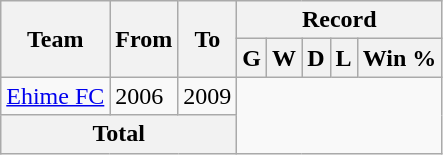<table class="wikitable" style="text-align: center">
<tr>
<th rowspan="2">Team</th>
<th rowspan="2">From</th>
<th rowspan="2">To</th>
<th colspan="5">Record</th>
</tr>
<tr>
<th>G</th>
<th>W</th>
<th>D</th>
<th>L</th>
<th>Win %</th>
</tr>
<tr>
<td align="left"><a href='#'>Ehime FC</a></td>
<td align="left">2006</td>
<td align="left">2009<br></td>
</tr>
<tr>
<th colspan="3">Total<br></th>
</tr>
</table>
